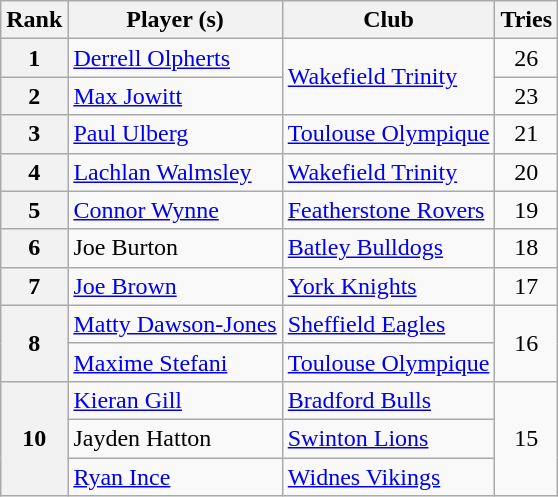<table class="wikitable" style="text-align:center">
<tr>
<th>Rank</th>
<th>Player (s)</th>
<th>Club</th>
<th>Tries</th>
</tr>
<tr>
<th>1</th>
<td style="text-align:left"> <a href='#'>Derrell Olpherts</a></td>
<td rowspan="2" style="text-align:left"> <a href='#'>Wakefield Trinity</a></td>
<td>26</td>
</tr>
<tr>
<th>2</th>
<td style="text-align:left"> <a href='#'>Max Jowitt</a></td>
<td>23</td>
</tr>
<tr>
<th>3</th>
<td style="text-align:left"> <a href='#'>Paul Ulberg</a></td>
<td style="text-align:left"> <a href='#'>Toulouse Olympique</a></td>
<td>21</td>
</tr>
<tr>
<th>4</th>
<td style="text-align:left"> <a href='#'>Lachlan Walmsley</a></td>
<td style="text-align:left"> <a href='#'>Wakefield Trinity</a></td>
<td>20</td>
</tr>
<tr>
<th>5</th>
<td style="text-align:left"> <a href='#'>Connor Wynne</a></td>
<td style="text-align:left"> <a href='#'>Featherstone Rovers</a></td>
<td>19</td>
</tr>
<tr>
<th>6</th>
<td style="text-align:left"> Joe Burton</td>
<td style="text-align:left"> <a href='#'>Batley Bulldogs</a></td>
<td>18</td>
</tr>
<tr>
<th>7</th>
<td style="text-align:left"> <a href='#'>Joe Brown</a></td>
<td style="text-align:left"> <a href='#'>York Knights</a></td>
<td>17</td>
</tr>
<tr>
<th rowspan="2">8</th>
<td style="text-align:left"> <a href='#'>Matty Dawson-Jones</a></td>
<td style="text-align:left"> <a href='#'>Sheffield Eagles</a></td>
<td rowspan="2">16</td>
</tr>
<tr>
<td style="text-align:left"> <a href='#'>Maxime Stefani</a></td>
<td style="text-align:left"> <a href='#'>Toulouse Olympique</a></td>
</tr>
<tr>
<th rowspan="3">10</th>
<td style="text-align:left"> <a href='#'>Kieran Gill</a></td>
<td style="text-align:left"> <a href='#'>Bradford Bulls</a></td>
<td rowspan="3">15</td>
</tr>
<tr>
<td style="text-align:left"> Jayden Hatton</td>
<td style="text-align:left"> <a href='#'>Swinton Lions</a></td>
</tr>
<tr>
<td style="text-align:left"> <a href='#'>Ryan Ince</a></td>
<td style="text-align:left"> <a href='#'>Widnes Vikings</a></td>
</tr>
</table>
